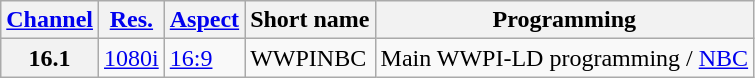<table class="wikitable">
<tr>
<th><a href='#'>Channel</a></th>
<th><a href='#'>Res.</a></th>
<th><a href='#'>Aspect</a></th>
<th>Short name</th>
<th>Programming</th>
</tr>
<tr>
<th scope = "row">16.1</th>
<td><a href='#'>1080i</a></td>
<td><a href='#'>16:9</a></td>
<td>WWPINBC</td>
<td>Main WWPI-LD programming / <a href='#'>NBC</a></td>
</tr>
</table>
